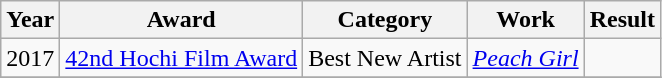<table class="wikitable sortable">
<tr>
<th>Year</th>
<th>Award</th>
<th>Category</th>
<th>Work</th>
<th>Result</th>
</tr>
<tr>
<td>2017</td>
<td><a href='#'>42nd Hochi Film Award</a></td>
<td>Best New Artist</td>
<td><em><a href='#'>Peach Girl</a></em></td>
<td></td>
</tr>
<tr>
</tr>
</table>
